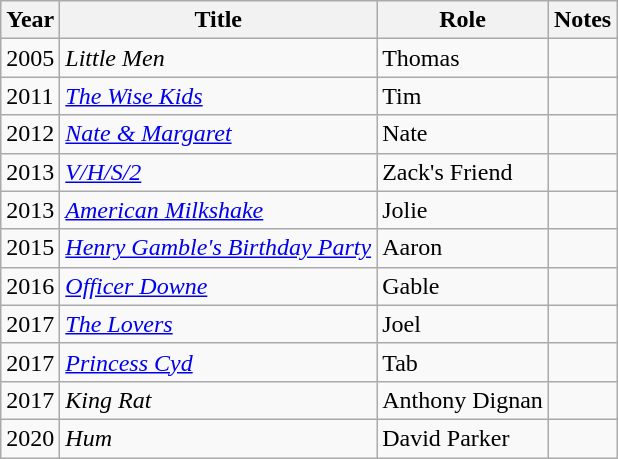<table class="wikitable sortable">
<tr>
<th>Year</th>
<th>Title</th>
<th>Role</th>
<th>Notes</th>
</tr>
<tr>
<td>2005</td>
<td><em>Little Men</em></td>
<td>Thomas</td>
<td></td>
</tr>
<tr>
<td>2011</td>
<td><em><a href='#'>The Wise Kids</a></em></td>
<td>Tim</td>
<td></td>
</tr>
<tr>
<td>2012</td>
<td><em><a href='#'>Nate & Margaret</a></em></td>
<td>Nate</td>
<td></td>
</tr>
<tr>
<td>2013</td>
<td><em><a href='#'>V/H/S/2</a></em></td>
<td>Zack's Friend</td>
<td></td>
</tr>
<tr>
<td>2013</td>
<td><em><a href='#'>American Milkshake</a></em></td>
<td>Jolie</td>
<td></td>
</tr>
<tr>
<td>2015</td>
<td><em><a href='#'>Henry Gamble's Birthday Party</a></em></td>
<td>Aaron</td>
<td></td>
</tr>
<tr>
<td>2016</td>
<td><a href='#'><em>Officer Downe</em></a></td>
<td>Gable</td>
<td></td>
</tr>
<tr>
<td>2017</td>
<td><a href='#'><em>The Lovers</em></a></td>
<td>Joel</td>
<td></td>
</tr>
<tr>
<td>2017</td>
<td><em><a href='#'>Princess Cyd</a></em></td>
<td>Tab</td>
<td></td>
</tr>
<tr>
<td>2017</td>
<td><em>King Rat</em></td>
<td>Anthony Dignan</td>
<td></td>
</tr>
<tr>
<td>2020</td>
<td><em>Hum</em></td>
<td>David Parker</td>
<td></td>
</tr>
</table>
